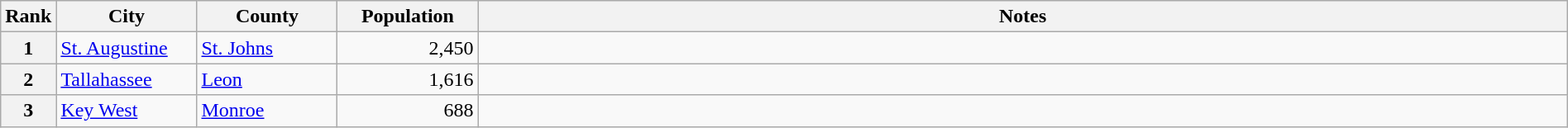<table class="wikitable plainrowheaders" style="width:100%">
<tr>
<th scope="col" style="width:3%;">Rank</th>
<th scope="col" style="width:9%;">City</th>
<th scope="col" style="width:9%;">County</th>
<th scope="col" style="width:9%;">Population</th>
<th scope="col" style="width:70%;">Notes</th>
</tr>
<tr>
<th scope="row">1</th>
<td><a href='#'>St. Augustine</a></td>
<td><a href='#'>St. Johns</a></td>
<td align="right">2,450</td>
<td></td>
</tr>
<tr>
<th scope="row">2</th>
<td><a href='#'>Tallahassee</a></td>
<td><a href='#'>Leon</a></td>
<td align="right">1,616</td>
<td></td>
</tr>
<tr>
<th scope="row">3</th>
<td><a href='#'>Key West</a></td>
<td><a href='#'>Monroe</a></td>
<td align="right">688</td>
<td></td>
</tr>
</table>
